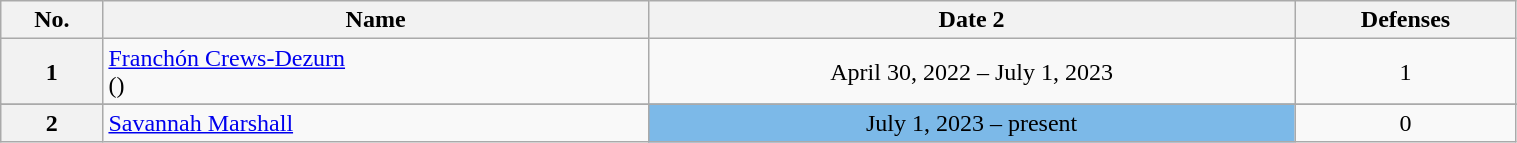<table class="wikitable sortable" style="width:80%;">
<tr>
<th>No.</th>
<th>Name</th>
<th>Date 2</th>
<th>Defenses</th>
</tr>
<tr align=center>
<th>1</th>
<td align=left> <a href='#'>Franchón Crews-Dezurn</a><br>()</td>
<td>April 30, 2022 – July 1, 2023</td>
<td>1</td>
</tr>
<tr>
</tr>
<tr align=center>
<th>2</th>
<td align=left> <a href='#'>Savannah Marshall</a></td>
<td style="background:#7CB9E8;">July 1, 2023 – present</td>
<td align=centre>0</td>
</tr>
</table>
